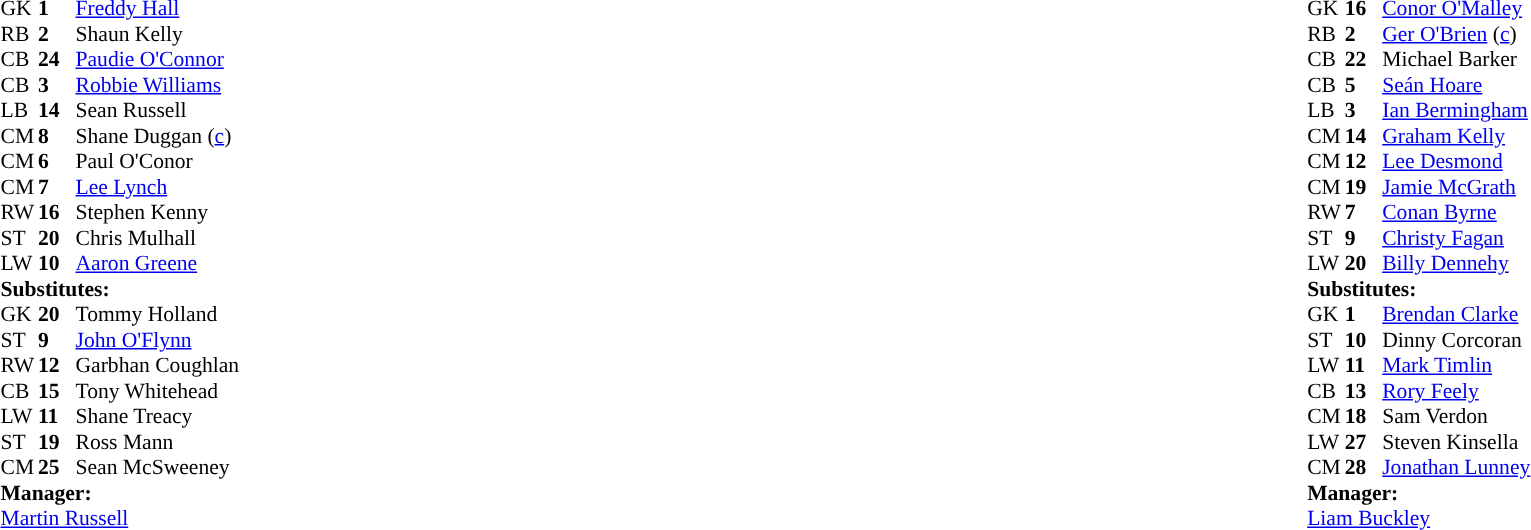<table style="width:100%">
<tr>
<td style="vertical-align:top; width:50%"><br><table cellspacing="0" cellpadding="0" style="font-size:90%">
<tr>
<th width=25></th>
<th width=25></th>
</tr>
<tr>
<td>GK</td>
<td><strong>1</strong></td>
<td> <a href='#'>Freddy Hall</a></td>
</tr>
<tr>
<td>RB</td>
<td><strong>2</strong></td>
<td> Shaun Kelly</td>
<td></td>
<td></td>
</tr>
<tr>
<td>CB</td>
<td><strong>24</strong></td>
<td> <a href='#'>Paudie O'Connor</a></td>
<td></td>
</tr>
<tr>
<td>CB</td>
<td><strong>3</strong></td>
<td> <a href='#'>Robbie Williams</a></td>
</tr>
<tr>
<td>LB</td>
<td><strong>14</strong></td>
<td> Sean Russell</td>
</tr>
<tr>
<td>CM</td>
<td><strong>8</strong></td>
<td> Shane Duggan (<a href='#'>c</a>)</td>
</tr>
<tr>
<td>CM</td>
<td><strong>6</strong></td>
<td> Paul O'Conor</td>
</tr>
<tr>
<td>CM</td>
<td><strong>7</strong></td>
<td> <a href='#'>Lee Lynch</a></td>
</tr>
<tr>
<td>RW</td>
<td><strong>16</strong></td>
<td> Stephen Kenny</td>
<td></td>
<td></td>
</tr>
<tr>
<td>ST</td>
<td><strong>20</strong></td>
<td> Chris Mulhall</td>
<td></td>
<td></td>
</tr>
<tr>
<td>LW</td>
<td><strong>10</strong></td>
<td> <a href='#'>Aaron Greene</a></td>
<td></td>
</tr>
<tr>
<td colspan=3><strong>Substitutes:</strong></td>
</tr>
<tr>
<td>GK</td>
<td><strong>20</strong></td>
<td> Tommy Holland</td>
</tr>
<tr>
<td>ST</td>
<td><strong>9</strong></td>
<td> <a href='#'>John O'Flynn</a></td>
<td></td>
<td></td>
</tr>
<tr>
<td>RW</td>
<td><strong>12</strong></td>
<td> Garbhan Coughlan</td>
<td></td>
<td></td>
</tr>
<tr>
<td>CB</td>
<td><strong>15</strong></td>
<td> Tony Whitehead</td>
</tr>
<tr>
<td>LW</td>
<td><strong>11</strong></td>
<td> Shane Treacy</td>
<td></td>
<td></td>
</tr>
<tr>
<td>ST</td>
<td><strong>19</strong></td>
<td> Ross Mann</td>
</tr>
<tr>
<td>CM</td>
<td><strong>25</strong></td>
<td> Sean McSweeney</td>
</tr>
<tr>
<td colspan=3><strong>Manager:</strong></td>
</tr>
<tr>
<td colspan=4> <a href='#'>Martin Russell</a></td>
</tr>
</table>
</td>
<td style="vertical-align:top"></td>
<td style="vertical-align:top; width:50%"><br><table cellspacing="0" cellpadding="0" style="font-size:90%; margin:auto">
<tr>
<th width=25></th>
<th width=25></th>
</tr>
<tr>
<td>GK</td>
<td><strong>16</strong></td>
<td> <a href='#'>Conor O'Malley</a></td>
</tr>
<tr>
<td>RB</td>
<td><strong>2</strong></td>
<td> <a href='#'>Ger O'Brien</a> (<a href='#'>c</a>)</td>
</tr>
<tr>
<td>CB</td>
<td><strong>22</strong></td>
<td> Michael Barker</td>
</tr>
<tr>
<td>CB</td>
<td><strong>5</strong></td>
<td> <a href='#'>Seán Hoare</a></td>
</tr>
<tr>
<td>LB</td>
<td><strong>3</strong></td>
<td> <a href='#'>Ian Bermingham</a></td>
</tr>
<tr>
<td>CM</td>
<td><strong>14</strong></td>
<td> <a href='#'>Graham Kelly</a></td>
<td></td>
<td></td>
</tr>
<tr>
<td>CM</td>
<td><strong>12</strong></td>
<td> <a href='#'>Lee Desmond</a></td>
</tr>
<tr>
<td>CM</td>
<td><strong>19</strong></td>
<td> <a href='#'>Jamie McGrath</a></td>
<td></td>
</tr>
<tr>
<td>RW</td>
<td><strong>7</strong></td>
<td> <a href='#'>Conan Byrne</a></td>
<td></td>
<td></td>
</tr>
<tr>
<td>ST</td>
<td><strong>9</strong></td>
<td> <a href='#'>Christy Fagan</a></td>
<td></td>
<td></td>
</tr>
<tr>
<td>LW</td>
<td><strong>20</strong></td>
<td> <a href='#'>Billy Dennehy</a></td>
<td></td>
<td></td>
</tr>
<tr>
<td colspan=3><strong>Substitutes:</strong></td>
</tr>
<tr>
<td>GK</td>
<td><strong>1</strong></td>
<td> <a href='#'>Brendan Clarke</a></td>
</tr>
<tr>
<td>ST</td>
<td><strong>10</strong></td>
<td> Dinny Corcoran</td>
<td></td>
<td></td>
</tr>
<tr>
<td>LW</td>
<td><strong>11</strong></td>
<td> <a href='#'>Mark Timlin</a></td>
<td></td>
<td></td>
</tr>
<tr>
<td>CB</td>
<td><strong>13</strong></td>
<td> <a href='#'>Rory Feely</a></td>
</tr>
<tr>
<td>CM</td>
<td><strong>18</strong></td>
<td> Sam Verdon</td>
</tr>
<tr>
<td>LW</td>
<td><strong>27</strong></td>
<td> Steven Kinsella</td>
</tr>
<tr>
<td>CM</td>
<td><strong>28</strong></td>
<td> <a href='#'>Jonathan Lunney</a></td>
</tr>
<tr>
<td colspan=3><strong>Manager:</strong></td>
</tr>
<tr>
<td colspan=4> <a href='#'>Liam Buckley</a></td>
</tr>
</table>
</td>
</tr>
</table>
